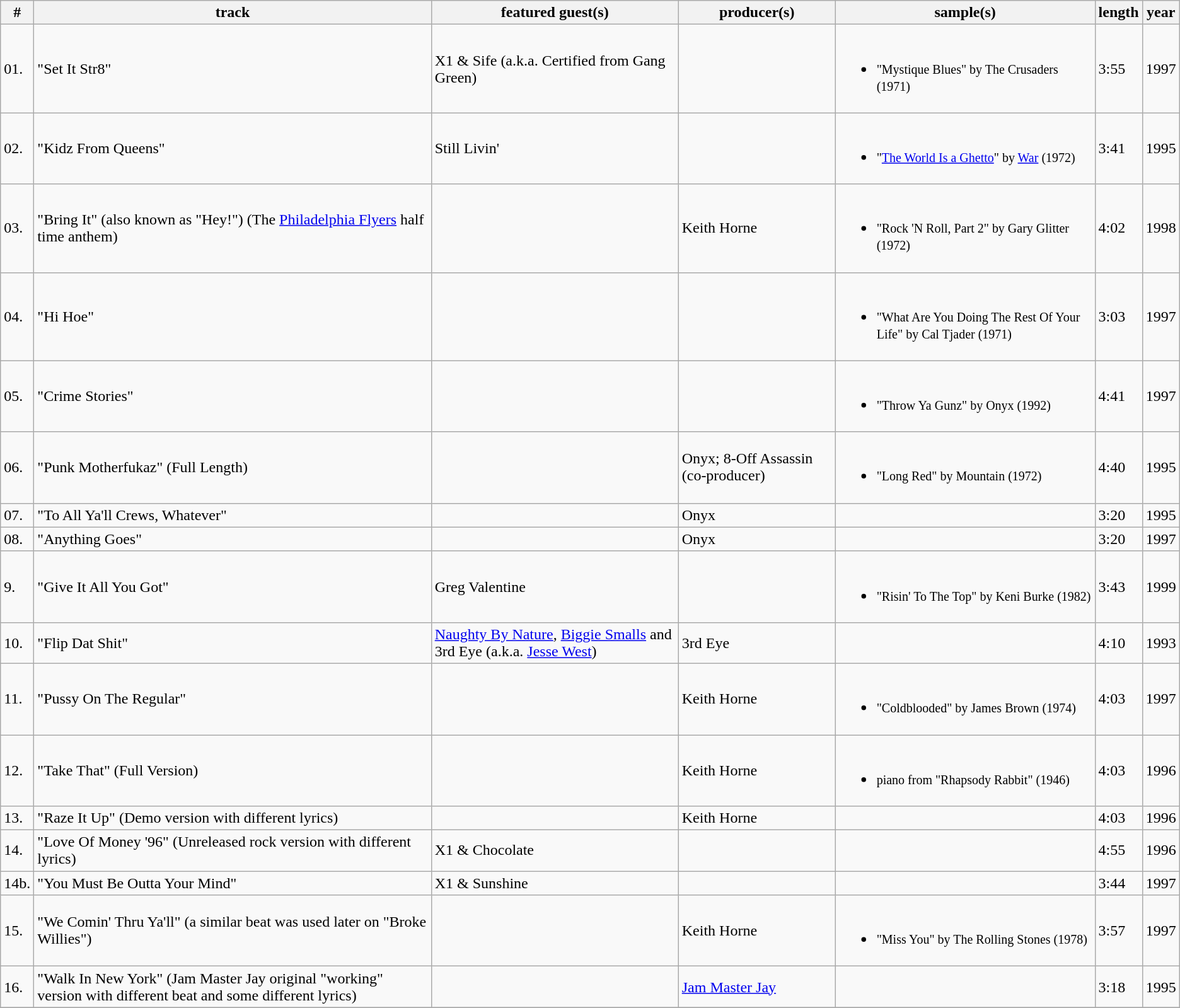<table class="wikitable">
<tr>
<th>#</th>
<th>track</th>
<th>featured guest(s)</th>
<th>producer(s)</th>
<th>sample(s)</th>
<th>length</th>
<th>year</th>
</tr>
<tr>
<td>01.</td>
<td>"Set It Str8"</td>
<td>X1 & Sife (a.k.a. Certified from Gang Green)</td>
<td></td>
<td><br><ul><li><small>"Mystique Blues" by The Crusaders (1971)</small></li></ul></td>
<td>3:55</td>
<td>1997</td>
</tr>
<tr>
<td>02.</td>
<td>"Kidz From Queens"</td>
<td>Still Livin'</td>
<td></td>
<td><br><ul><li><small>"<a href='#'>The World Is a Ghetto</a>" by <a href='#'>War</a> (1972)</small></li></ul></td>
<td>3:41</td>
<td>1995</td>
</tr>
<tr>
<td>03.</td>
<td>"Bring It" (also known as "Hey!") (The <a href='#'>Philadelphia Flyers</a> half time anthem)</td>
<td></td>
<td>Keith Horne</td>
<td><br><ul><li><small>"Rock 'N Roll, Part 2" by Gary Glitter (1972)</small></li></ul></td>
<td>4:02</td>
<td>1998</td>
</tr>
<tr>
<td>04.</td>
<td>"Hi Hoe"</td>
<td></td>
<td></td>
<td><br><ul><li><small>"What Are You Doing The Rest Of Your Life" by Cal Tjader (1971)</small></li></ul></td>
<td>3:03</td>
<td>1997</td>
</tr>
<tr>
<td>05.</td>
<td>"Crime Stories"</td>
<td></td>
<td></td>
<td><br><ul><li><small>"Throw Ya Gunz" by Onyx (1992)</small></li></ul></td>
<td>4:41</td>
<td>1997</td>
</tr>
<tr>
<td>06.</td>
<td>"Punk Motherfukaz" (Full Length)</td>
<td></td>
<td>Onyx; 8-Off Assassin (co-producer)</td>
<td><br><ul><li><small>"Long Red" by Mountain (1972)</small></li></ul></td>
<td>4:40</td>
<td>1995</td>
</tr>
<tr>
<td>07.</td>
<td>"To All Ya'll Crews, Whatever"</td>
<td></td>
<td>Onyx</td>
<td></td>
<td>3:20</td>
<td>1995</td>
</tr>
<tr>
<td>08.</td>
<td>"Anything Goes"</td>
<td></td>
<td>Onyx</td>
<td></td>
<td>3:20</td>
<td>1997</td>
</tr>
<tr>
<td>9.</td>
<td>"Give It All You Got"</td>
<td>Greg Valentine</td>
<td></td>
<td><br><ul><li><small>"Risin' To The Top" by Keni Burke (1982)</small></li></ul></td>
<td>3:43</td>
<td>1999</td>
</tr>
<tr>
<td>10.</td>
<td>"Flip Dat Shit"</td>
<td><a href='#'>Naughty By Nature</a>, <a href='#'>Biggie Smalls</a> and 3rd Eye (a.k.a. <a href='#'>Jesse West</a>)</td>
<td>3rd Eye</td>
<td></td>
<td>4:10</td>
<td>1993</td>
</tr>
<tr>
<td>11.</td>
<td>"Pussy On The Regular"</td>
<td></td>
<td>Keith Horne</td>
<td><br><ul><li><small>"Coldblooded" by James Brown (1974)</small></li></ul></td>
<td>4:03</td>
<td>1997</td>
</tr>
<tr>
<td>12.</td>
<td>"Take That" (Full Version)</td>
<td></td>
<td>Keith Horne</td>
<td><br><ul><li><small>piano from "Rhapsody Rabbit" (1946)</small></li></ul></td>
<td>4:03</td>
<td>1996</td>
</tr>
<tr>
<td>13.</td>
<td>"Raze It Up" (Demo version with different lyrics)</td>
<td></td>
<td>Keith Horne</td>
<td></td>
<td>4:03</td>
<td>1996</td>
</tr>
<tr>
<td>14.</td>
<td>"Love Of Money '96" (Unreleased rock version with different lyrics)</td>
<td>X1 & Chocolate</td>
<td></td>
<td></td>
<td>4:55</td>
<td>1996</td>
</tr>
<tr>
<td>14b.</td>
<td>"You Must Be Outta Your Mind"</td>
<td>X1 & Sunshine</td>
<td></td>
<td><small></small></td>
<td>3:44</td>
<td>1997</td>
</tr>
<tr>
<td>15.</td>
<td>"We Comin' Thru Ya'll" (a similar beat was used later on "Broke Willies")</td>
<td></td>
<td>Keith Horne</td>
<td><br><ul><li><small>"Miss You" by The Rolling Stones (1978)</small></li></ul></td>
<td>3:57</td>
<td>1997</td>
</tr>
<tr>
<td>16.</td>
<td>"Walk In New York" (Jam Master Jay original "working" version with different beat and some different lyrics)</td>
<td></td>
<td><a href='#'>Jam Master Jay</a></td>
<td><small></small></td>
<td>3:18</td>
<td>1995</td>
</tr>
<tr>
</tr>
</table>
